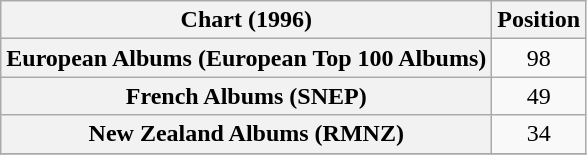<table class="wikitable sortable plainrowheaders" style="text-align:center;">
<tr>
<th scope="column">Chart (1996)</th>
<th scope="column">Position</th>
</tr>
<tr>
<th scope="row">European Albums (European Top 100 Albums)</th>
<td>98</td>
</tr>
<tr>
<th scope="row">French Albums (SNEP)</th>
<td>49</td>
</tr>
<tr>
<th scope="row">New Zealand Albums (RMNZ)</th>
<td>34</td>
</tr>
<tr>
</tr>
</table>
